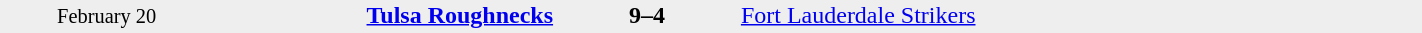<table style="width: 75%; background: #eeeeee;" cellspacing="0">
<tr>
<td style=font-size:85% align=center rowspan=3 width=15%>February 20</td>
<td width=24% align=right><strong><a href='#'>Tulsa Roughnecks</a></strong></td>
<td align=center width=13%><strong>9–4</strong></td>
<td width=24%><a href='#'>Fort Lauderdale Strikers</a></td>
<td style=font-size:85% rowspan=3 valign=top></td>
</tr>
<tr style=font-size:85%>
<td align=right valign=top></td>
<td valign=top></td>
<td align=left valign=top></td>
</tr>
</table>
